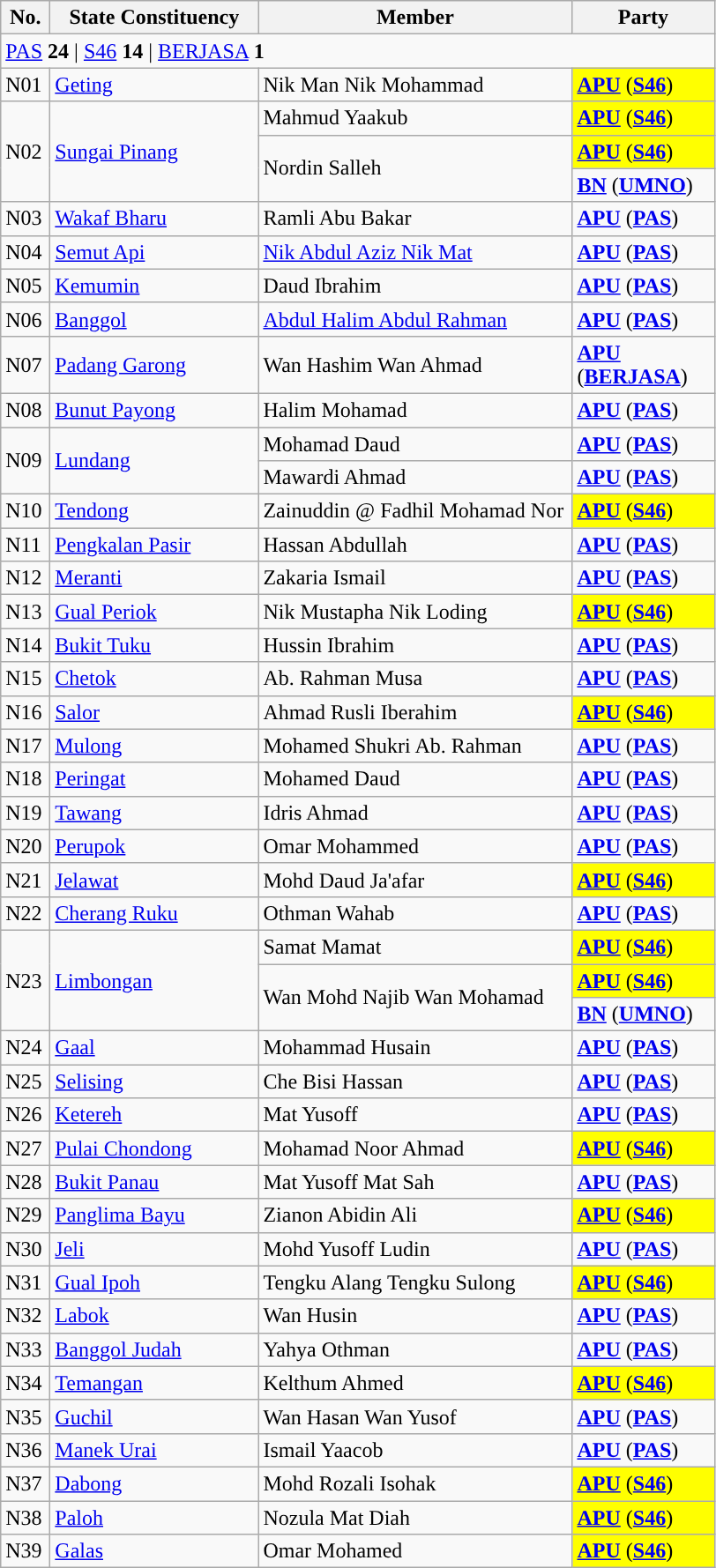<table class="wikitable sortable">
<tr>
<th style="width:30px;">No.</th>
<th style="width:150px;">State Constituency</th>
<th style="width:230px;">Member</th>
<th style="width:100px;">Party</th>
</tr>
<tr>
<td colspan="4"><a href='#'>PAS</a> <strong>24</strong> | <a href='#'>S46</a> <strong>14</strong> | <a href='#'>BERJASA</a> <strong>1</strong></td>
</tr>
<tr>
<td>N01</td>
<td><a href='#'>Geting</a></td>
<td>Nik Man Nik Mohammad</td>
<td bgcolor="yellow"><strong><a href='#'>APU</a></strong> (<strong><a href='#'>S46</a></strong>)</td>
</tr>
<tr>
<td rowspan=3>N02</td>
<td rowspan=3><a href='#'>Sungai Pinang</a></td>
<td>Mahmud Yaakub </td>
<td bgcolor="yellow"><strong><a href='#'>APU</a></strong> (<strong><a href='#'>S46</a></strong>)</td>
</tr>
<tr>
<td rowspan=2>Nordin Salleh </td>
<td bgcolor="yellow"><strong><a href='#'>APU</a></strong> (<strong><a href='#'>S46</a></strong>)</td>
</tr>
<tr>
<td><strong><a href='#'>BN</a></strong> (<strong><a href='#'>UMNO</a></strong>)</td>
</tr>
<tr>
<td>N03</td>
<td><a href='#'>Wakaf Bharu</a></td>
<td>Ramli Abu Bakar</td>
<td><strong><a href='#'>APU</a></strong> (<strong><a href='#'>PAS</a></strong>)</td>
</tr>
<tr>
<td>N04</td>
<td><a href='#'>Semut Api</a></td>
<td><a href='#'>Nik Abdul Aziz Nik Mat</a></td>
<td><strong><a href='#'>APU</a></strong> (<strong><a href='#'>PAS</a></strong>)</td>
</tr>
<tr>
<td>N05</td>
<td><a href='#'>Kemumin</a></td>
<td>Daud Ibrahim</td>
<td><strong><a href='#'>APU</a></strong> (<strong><a href='#'>PAS</a></strong>)</td>
</tr>
<tr>
<td>N06</td>
<td><a href='#'>Banggol</a></td>
<td><a href='#'>Abdul Halim Abdul Rahman</a></td>
<td><strong><a href='#'>APU</a></strong> (<strong><a href='#'>PAS</a></strong>)</td>
</tr>
<tr>
<td>N07</td>
<td><a href='#'>Padang Garong</a></td>
<td>Wan Hashim Wan Ahmad</td>
<td><strong><a href='#'>APU</a></strong> (<strong><a href='#'>BERJASA</a></strong>)</td>
</tr>
<tr>
<td>N08</td>
<td><a href='#'>Bunut Payong</a></td>
<td>Halim Mohamad</td>
<td><strong><a href='#'>APU</a></strong> (<strong><a href='#'>PAS</a></strong>)</td>
</tr>
<tr>
<td rowspan=2>N09</td>
<td rowspan=2><a href='#'>Lundang</a></td>
<td>Mohamad Daud </td>
<td><strong><a href='#'>APU</a></strong> (<strong><a href='#'>PAS</a></strong>)</td>
</tr>
<tr>
<td>Mawardi Ahmad </td>
<td><strong><a href='#'>APU</a></strong> (<strong><a href='#'>PAS</a></strong>)</td>
</tr>
<tr>
<td>N10</td>
<td><a href='#'>Tendong</a></td>
<td>Zainuddin @ Fadhil Mohamad Nor</td>
<td bgcolor="yellow"><strong><a href='#'>APU</a></strong> (<strong><a href='#'>S46</a></strong>)</td>
</tr>
<tr>
<td>N11</td>
<td><a href='#'>Pengkalan Pasir</a></td>
<td>Hassan Abdullah</td>
<td><strong><a href='#'>APU</a></strong> (<strong><a href='#'>PAS</a></strong>)</td>
</tr>
<tr>
<td>N12</td>
<td><a href='#'>Meranti</a></td>
<td>Zakaria Ismail</td>
<td><strong><a href='#'>APU</a></strong> (<strong><a href='#'>PAS</a></strong>)</td>
</tr>
<tr>
<td>N13</td>
<td><a href='#'>Gual Periok</a></td>
<td>Nik Mustapha Nik Loding</td>
<td bgcolor="yellow"><strong><a href='#'>APU</a></strong> (<strong><a href='#'>S46</a></strong>)</td>
</tr>
<tr>
<td>N14</td>
<td><a href='#'>Bukit Tuku</a></td>
<td>Hussin Ibrahim</td>
<td><strong><a href='#'>APU</a></strong> (<strong><a href='#'>PAS</a></strong>)</td>
</tr>
<tr>
<td>N15</td>
<td><a href='#'>Chetok</a></td>
<td>Ab. Rahman Musa</td>
<td><strong><a href='#'>APU</a></strong> (<strong><a href='#'>PAS</a></strong>)</td>
</tr>
<tr>
<td>N16</td>
<td><a href='#'>Salor</a></td>
<td>Ahmad Rusli Iberahim</td>
<td bgcolor="yellow"><strong><a href='#'>APU</a></strong> (<strong><a href='#'>S46</a></strong>)</td>
</tr>
<tr>
<td>N17</td>
<td><a href='#'>Mulong</a></td>
<td>Mohamed Shukri Ab. Rahman</td>
<td><strong><a href='#'>APU</a></strong> (<strong><a href='#'>PAS</a></strong>)</td>
</tr>
<tr>
<td>N18</td>
<td><a href='#'>Peringat</a></td>
<td>Mohamed Daud</td>
<td><strong><a href='#'>APU</a></strong> (<strong><a href='#'>PAS</a></strong>)</td>
</tr>
<tr>
<td>N19</td>
<td><a href='#'>Tawang</a></td>
<td>Idris Ahmad</td>
<td><strong><a href='#'>APU</a></strong> (<strong><a href='#'>PAS</a></strong>)</td>
</tr>
<tr>
<td>N20</td>
<td><a href='#'>Perupok</a></td>
<td>Omar Mohammed</td>
<td><strong><a href='#'>APU</a></strong> (<strong><a href='#'>PAS</a></strong>)</td>
</tr>
<tr>
<td>N21</td>
<td><a href='#'>Jelawat</a></td>
<td>Mohd Daud Ja'afar</td>
<td bgcolor="yellow"><strong><a href='#'>APU</a></strong> (<strong><a href='#'>S46</a></strong>)</td>
</tr>
<tr>
<td>N22</td>
<td><a href='#'>Cherang Ruku</a></td>
<td>Othman Wahab</td>
<td><strong><a href='#'>APU</a></strong> (<strong><a href='#'>PAS</a></strong>)</td>
</tr>
<tr>
<td rowspan=3>N23</td>
<td rowspan=3><a href='#'>Limbongan</a></td>
<td>Samat Mamat </td>
<td bgcolor="yellow"><strong><a href='#'>APU</a></strong> (<strong><a href='#'>S46</a></strong>)</td>
</tr>
<tr>
<td rowspan=2>Wan Mohd Najib Wan Mohamad </td>
<td bgcolor="yellow"><strong><a href='#'>APU</a></strong> (<strong><a href='#'>S46</a></strong>)</td>
</tr>
<tr>
<td><strong><a href='#'>BN</a></strong> (<strong><a href='#'>UMNO</a></strong>)</td>
</tr>
<tr>
<td>N24</td>
<td><a href='#'>Gaal</a></td>
<td>Mohammad Husain</td>
<td><strong><a href='#'>APU</a></strong> (<strong><a href='#'>PAS</a></strong>)</td>
</tr>
<tr>
<td>N25</td>
<td><a href='#'>Selising</a></td>
<td>Che Bisi Hassan</td>
<td><strong><a href='#'>APU</a></strong> (<strong><a href='#'>PAS</a></strong>)</td>
</tr>
<tr>
<td>N26</td>
<td><a href='#'>Ketereh</a></td>
<td>Mat Yusoff</td>
<td><strong><a href='#'>APU</a></strong> (<strong><a href='#'>PAS</a></strong>)</td>
</tr>
<tr>
<td>N27</td>
<td><a href='#'>Pulai Chondong</a></td>
<td>Mohamad Noor Ahmad</td>
<td bgcolor="yellow"><strong><a href='#'>APU</a></strong> (<strong><a href='#'>S46</a></strong>)</td>
</tr>
<tr>
<td>N28</td>
<td><a href='#'>Bukit Panau</a></td>
<td>Mat Yusoff Mat Sah</td>
<td><strong><a href='#'>APU</a></strong> (<strong><a href='#'>PAS</a></strong>)</td>
</tr>
<tr>
<td>N29</td>
<td><a href='#'>Panglima Bayu</a></td>
<td>Zianon Abidin Ali</td>
<td bgcolor="yellow"><strong><a href='#'>APU</a></strong> (<strong><a href='#'>S46</a></strong>)</td>
</tr>
<tr>
<td>N30</td>
<td><a href='#'>Jeli</a></td>
<td>Mohd Yusoff Ludin</td>
<td><strong><a href='#'>APU</a></strong> (<strong><a href='#'>PAS</a></strong>)</td>
</tr>
<tr>
<td>N31</td>
<td><a href='#'>Gual Ipoh</a></td>
<td>Tengku Alang Tengku Sulong</td>
<td bgcolor="yellow"><strong><a href='#'>APU</a></strong> (<strong><a href='#'>S46</a></strong>)</td>
</tr>
<tr>
<td>N32</td>
<td><a href='#'>Labok</a></td>
<td>Wan Husin</td>
<td><strong><a href='#'>APU</a></strong> (<strong><a href='#'>PAS</a></strong>)</td>
</tr>
<tr>
<td>N33</td>
<td><a href='#'>Banggol Judah</a></td>
<td>Yahya Othman</td>
<td><strong><a href='#'>APU</a></strong> (<strong><a href='#'>PAS</a></strong>)</td>
</tr>
<tr>
<td>N34</td>
<td><a href='#'>Temangan</a></td>
<td>Kelthum Ahmed</td>
<td bgcolor="yellow"><strong><a href='#'>APU</a></strong> (<strong><a href='#'>S46</a></strong>)</td>
</tr>
<tr>
<td>N35</td>
<td><a href='#'>Guchil</a></td>
<td>Wan Hasan Wan Yusof</td>
<td><strong><a href='#'>APU</a></strong> (<strong><a href='#'>PAS</a></strong>)</td>
</tr>
<tr>
<td>N36</td>
<td><a href='#'>Manek Urai</a></td>
<td>Ismail Yaacob</td>
<td><strong><a href='#'>APU</a></strong> (<strong><a href='#'>PAS</a></strong>)</td>
</tr>
<tr>
<td>N37</td>
<td><a href='#'>Dabong</a></td>
<td>Mohd Rozali Isohak</td>
<td bgcolor="yellow"><strong><a href='#'>APU</a></strong> (<strong><a href='#'>S46</a></strong>)</td>
</tr>
<tr>
<td>N38</td>
<td><a href='#'>Paloh</a></td>
<td>Nozula Mat Diah</td>
<td bgcolor="yellow"><strong><a href='#'>APU</a></strong> (<strong><a href='#'>S46</a></strong>)</td>
</tr>
<tr>
<td>N39</td>
<td><a href='#'>Galas</a></td>
<td>Omar Mohamed</td>
<td bgcolor="yellow"><strong><a href='#'>APU</a></strong> (<strong><a href='#'>S46</a></strong>)</td>
</tr>
</table>
